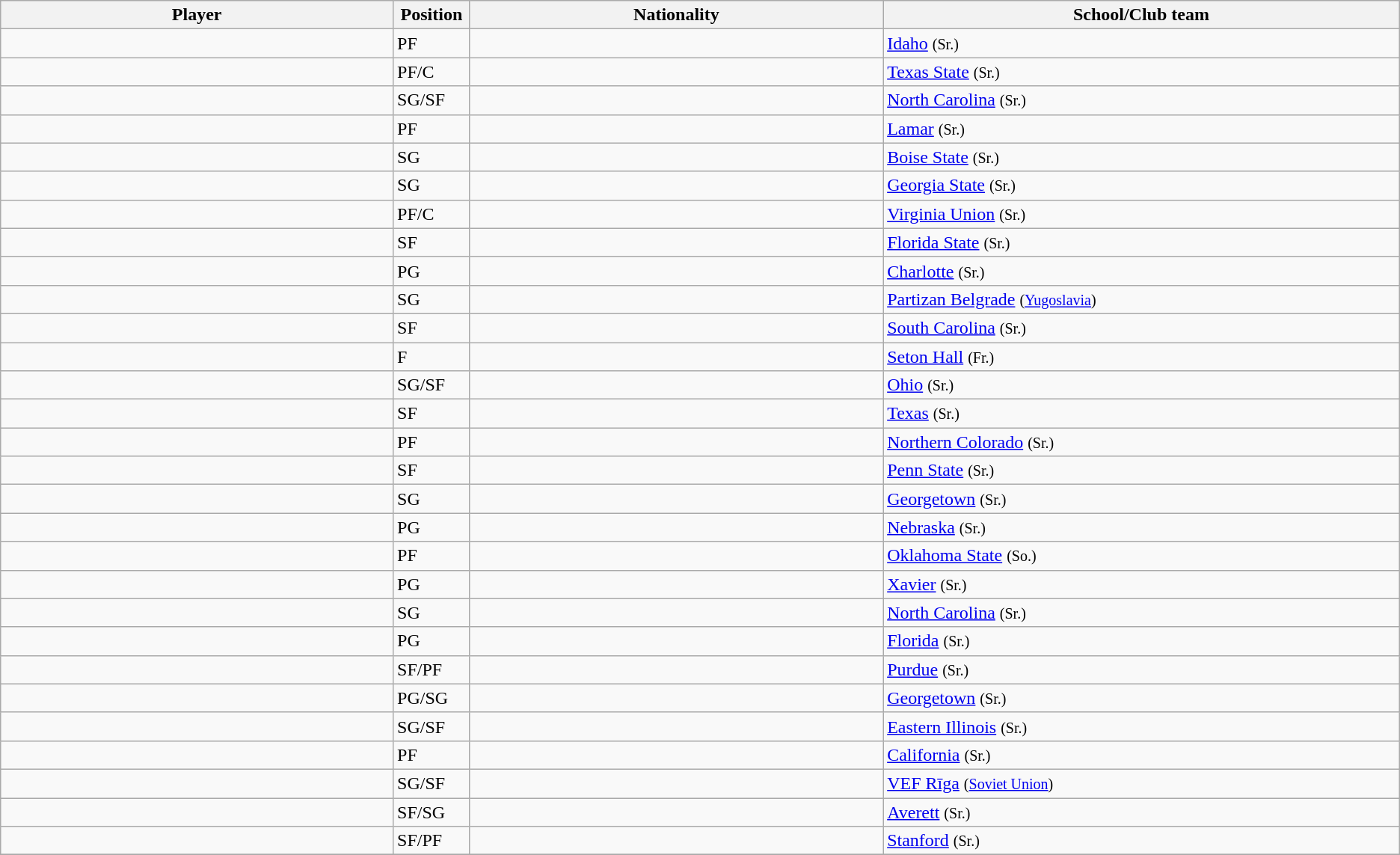<table class="wikitable sortable sortable">
<tr>
<th width="19%">Player</th>
<th width="1%">Position</th>
<th width="20%">Nationality</th>
<th width="25%">School/Club team</th>
</tr>
<tr>
<td></td>
<td>PF</td>
<td></td>
<td><a href='#'>Idaho</a> <small>(Sr.)</small></td>
</tr>
<tr>
<td></td>
<td>PF/C</td>
<td></td>
<td><a href='#'>Texas State</a> <small>(Sr.)</small></td>
</tr>
<tr>
<td></td>
<td>SG/SF</td>
<td></td>
<td><a href='#'>North Carolina</a> <small>(Sr.)</small></td>
</tr>
<tr>
<td></td>
<td>PF</td>
<td></td>
<td><a href='#'>Lamar</a> <small>(Sr.)</small></td>
</tr>
<tr>
<td></td>
<td>SG</td>
<td></td>
<td><a href='#'>Boise State</a> <small>(Sr.)</small></td>
</tr>
<tr>
<td></td>
<td>SG</td>
<td> <br> </td>
<td><a href='#'>Georgia State</a> <small>(Sr.)</small></td>
</tr>
<tr>
<td></td>
<td>PF/C</td>
<td></td>
<td><a href='#'>Virginia Union</a> <small>(Sr.)</small></td>
</tr>
<tr>
<td></td>
<td>SF</td>
<td></td>
<td><a href='#'>Florida State</a> <small>(Sr.)</small></td>
</tr>
<tr>
<td></td>
<td>PG</td>
<td></td>
<td><a href='#'>Charlotte</a> <small>(Sr.)</small></td>
</tr>
<tr>
<td></td>
<td>SG</td>
<td></td>
<td><a href='#'>Partizan Belgrade</a> <small>(<a href='#'>Yugoslavia</a>)</small></td>
</tr>
<tr>
<td></td>
<td>SF</td>
<td></td>
<td><a href='#'>South Carolina</a> <small>(Sr.)</small></td>
</tr>
<tr>
<td></td>
<td>F</td>
<td></td>
<td><a href='#'>Seton Hall</a> <small>(Fr.)</small></td>
</tr>
<tr>
<td></td>
<td>SG/SF</td>
<td></td>
<td><a href='#'>Ohio</a> <small>(Sr.)</small></td>
</tr>
<tr>
<td></td>
<td>SF</td>
<td></td>
<td><a href='#'>Texas</a> <small>(Sr.)</small></td>
</tr>
<tr>
<td></td>
<td>PF</td>
<td> <br> </td>
<td><a href='#'>Northern Colorado</a> <small>(Sr.)</small></td>
</tr>
<tr>
<td></td>
<td>SF</td>
<td></td>
<td><a href='#'>Penn State</a> <small>(Sr.)</small></td>
</tr>
<tr>
<td></td>
<td>SG</td>
<td></td>
<td><a href='#'>Georgetown</a> <small>(Sr.)</small></td>
</tr>
<tr>
<td></td>
<td>PG</td>
<td> <br> </td>
<td><a href='#'>Nebraska</a> <small>(Sr.)</small></td>
</tr>
<tr>
<td></td>
<td>PF</td>
<td></td>
<td><a href='#'>Oklahoma State</a> <small>(So.)</small></td>
</tr>
<tr>
<td></td>
<td>PG</td>
<td></td>
<td><a href='#'>Xavier</a> <small>(Sr.)</small></td>
</tr>
<tr>
<td></td>
<td>SG</td>
<td></td>
<td><a href='#'>North Carolina</a> <small>(Sr.)</small></td>
</tr>
<tr>
<td></td>
<td>PG</td>
<td></td>
<td><a href='#'>Florida</a> <small>(Sr.)</small></td>
</tr>
<tr>
<td></td>
<td>SF/PF</td>
<td></td>
<td><a href='#'>Purdue</a> <small>(Sr.)</small></td>
</tr>
<tr>
<td></td>
<td>PG/SG</td>
<td></td>
<td><a href='#'>Georgetown</a> <small>(Sr.)</small></td>
</tr>
<tr>
<td></td>
<td>SG/SF</td>
<td></td>
<td><a href='#'>Eastern Illinois</a> <small>(Sr.)</small></td>
</tr>
<tr>
<td></td>
<td>PF</td>
<td></td>
<td><a href='#'>California</a> <small>(Sr.)</small></td>
</tr>
<tr>
<td></td>
<td>SG/SF</td>
<td></td>
<td><a href='#'>VEF Rīga</a> <small>(<a href='#'>Soviet Union</a>)</small></td>
</tr>
<tr>
<td></td>
<td>SF/SG</td>
<td></td>
<td><a href='#'>Averett</a> <small>(Sr.)</small></td>
</tr>
<tr>
<td></td>
<td>SF/PF</td>
<td></td>
<td><a href='#'>Stanford</a> <small>(Sr.)</small></td>
</tr>
<tr>
</tr>
</table>
